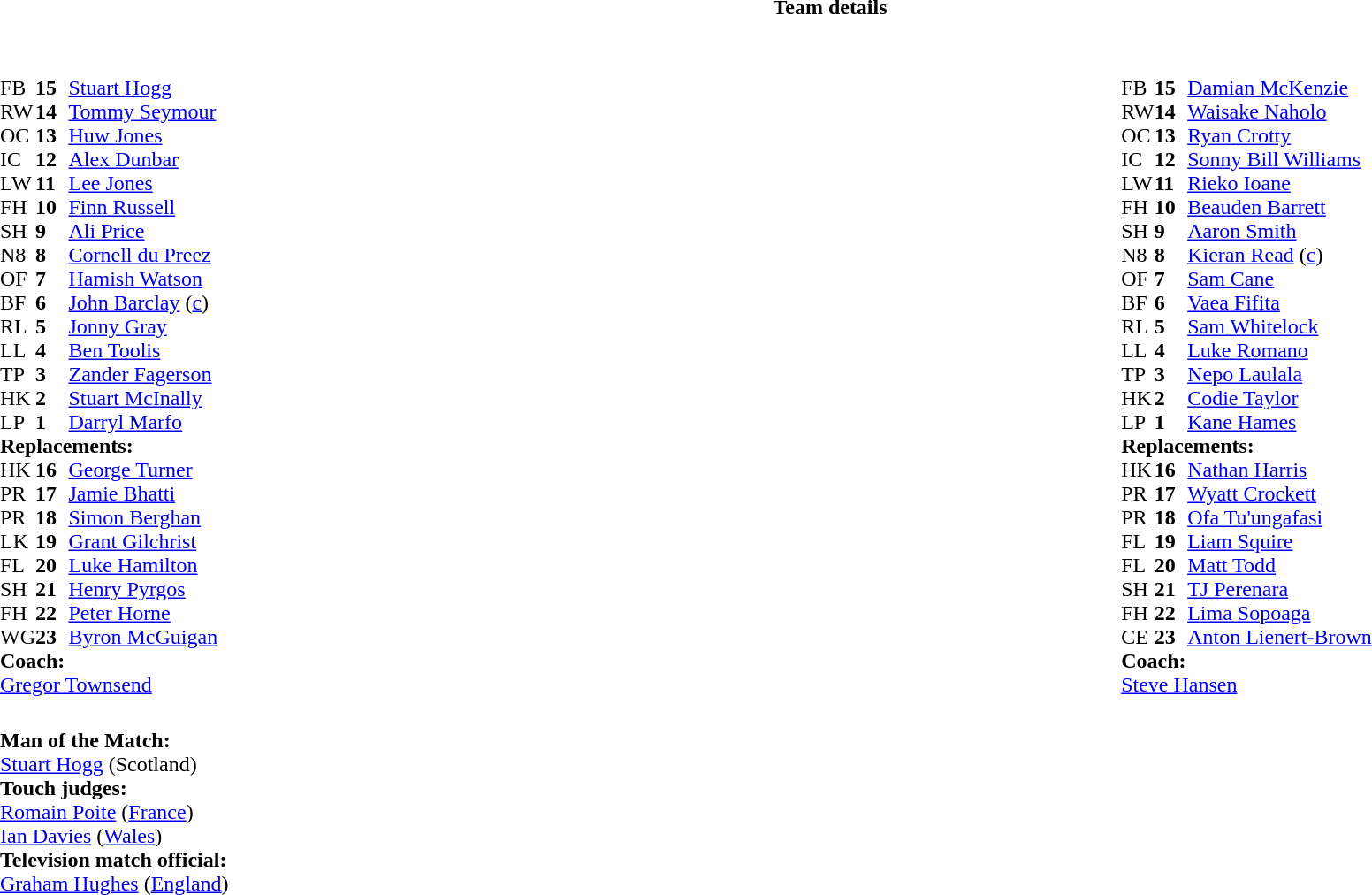<table border="0" style="width:100%" class="collapsible collapsed">
<tr>
<th>Team details</th>
</tr>
<tr>
<td><br><table style="width:100%">
<tr>
<td style="vertical-align:top;width:50%"><br><table style="font-size:100%" cellspacing="0" cellpadding="0">
<tr>
<th width="25"></th>
<th width="25"></th>
</tr>
<tr>
<td>FB</td>
<td><strong>15</strong></td>
<td><a href='#'>Stuart Hogg</a></td>
</tr>
<tr>
<td>RW</td>
<td><strong>14</strong></td>
<td><a href='#'>Tommy Seymour</a></td>
</tr>
<tr>
<td>OC</td>
<td><strong>13</strong></td>
<td><a href='#'>Huw Jones</a></td>
</tr>
<tr>
<td>IC</td>
<td><strong>12</strong></td>
<td><a href='#'>Alex Dunbar</a></td>
<td></td>
<td></td>
</tr>
<tr>
<td>LW</td>
<td><strong>11</strong></td>
<td><a href='#'>Lee Jones</a></td>
<td></td>
<td></td>
</tr>
<tr>
<td>FH</td>
<td><strong>10</strong></td>
<td><a href='#'>Finn Russell</a></td>
</tr>
<tr>
<td>SH</td>
<td><strong>9</strong></td>
<td><a href='#'>Ali Price</a></td>
<td></td>
<td></td>
</tr>
<tr>
<td>N8</td>
<td><strong>8</strong></td>
<td><a href='#'>Cornell du Preez</a></td>
</tr>
<tr>
<td>OF</td>
<td><strong>7</strong></td>
<td><a href='#'>Hamish Watson</a></td>
<td></td>
<td></td>
</tr>
<tr>
<td>BF</td>
<td><strong>6</strong></td>
<td><a href='#'>John Barclay</a> (<a href='#'>c</a>)</td>
</tr>
<tr>
<td>RL</td>
<td><strong>5</strong></td>
<td><a href='#'>Jonny Gray</a></td>
</tr>
<tr>
<td>LL</td>
<td><strong>4</strong></td>
<td><a href='#'>Ben Toolis</a></td>
<td></td>
<td></td>
</tr>
<tr>
<td>TP</td>
<td><strong>3</strong></td>
<td><a href='#'>Zander Fagerson</a></td>
<td></td>
<td></td>
</tr>
<tr>
<td>HK</td>
<td><strong>2</strong></td>
<td><a href='#'>Stuart McInally</a></td>
</tr>
<tr>
<td>LP</td>
<td><strong>1</strong></td>
<td><a href='#'>Darryl Marfo</a></td>
<td></td>
<td></td>
</tr>
<tr>
<td colspan="3"><strong>Replacements:</strong></td>
</tr>
<tr>
<td>HK</td>
<td><strong>16</strong></td>
<td><a href='#'>George Turner</a></td>
<td></td>
<td></td>
<td></td>
</tr>
<tr>
<td>PR</td>
<td><strong>17</strong></td>
<td><a href='#'>Jamie Bhatti</a></td>
<td></td>
<td></td>
</tr>
<tr>
<td>PR</td>
<td><strong>18</strong></td>
<td><a href='#'>Simon Berghan</a></td>
<td></td>
<td></td>
</tr>
<tr>
<td>LK</td>
<td><strong>19</strong></td>
<td><a href='#'>Grant Gilchrist</a></td>
<td></td>
<td></td>
</tr>
<tr>
<td>FL</td>
<td><strong>20</strong></td>
<td><a href='#'>Luke Hamilton</a></td>
<td></td>
<td></td>
<td></td>
</tr>
<tr>
<td>SH</td>
<td><strong>21</strong></td>
<td><a href='#'>Henry Pyrgos</a></td>
<td></td>
<td></td>
</tr>
<tr>
<td>FH</td>
<td><strong>22</strong></td>
<td><a href='#'>Peter Horne</a></td>
<td></td>
<td></td>
</tr>
<tr>
<td>WG</td>
<td><strong>23</strong></td>
<td><a href='#'>Byron McGuigan</a></td>
<td></td>
<td></td>
</tr>
<tr>
<td colspan="3"><strong>Coach:</strong></td>
</tr>
<tr>
<td colspan="4"> <a href='#'>Gregor Townsend</a></td>
</tr>
</table>
</td>
<td style="vertical-align:top;width:50%"><br><table cellspacing="0" cellpadding="0" style="font-size:100%;margin:auto">
<tr>
<th width="25"></th>
<th width="25"></th>
</tr>
<tr>
<td>FB</td>
<td><strong>15</strong></td>
<td><a href='#'>Damian McKenzie</a></td>
</tr>
<tr>
<td>RW</td>
<td><strong>14</strong></td>
<td><a href='#'>Waisake Naholo</a></td>
<td></td>
<td></td>
</tr>
<tr>
<td>OC</td>
<td><strong>13</strong></td>
<td><a href='#'>Ryan Crotty</a></td>
<td></td>
<td></td>
<td></td>
</tr>
<tr>
<td>IC</td>
<td><strong>12</strong></td>
<td><a href='#'>Sonny Bill Williams</a></td>
<td></td>
<td></td>
<td></td>
<td></td>
</tr>
<tr>
<td>LW</td>
<td><strong>11</strong></td>
<td><a href='#'>Rieko Ioane</a></td>
</tr>
<tr>
<td>FH</td>
<td><strong>10</strong></td>
<td><a href='#'>Beauden Barrett</a></td>
</tr>
<tr>
<td>SH</td>
<td><strong>9</strong></td>
<td><a href='#'>Aaron Smith</a></td>
<td></td>
<td></td>
</tr>
<tr>
<td>N8</td>
<td><strong>8</strong></td>
<td><a href='#'>Kieran Read</a> (<a href='#'>c</a>)</td>
</tr>
<tr>
<td>OF</td>
<td><strong>7</strong></td>
<td><a href='#'>Sam Cane</a></td>
<td></td>
<td></td>
</tr>
<tr>
<td>BF</td>
<td><strong>6</strong></td>
<td><a href='#'>Vaea Fifita</a></td>
<td></td>
<td></td>
<td></td>
</tr>
<tr>
<td>RL</td>
<td><strong>5</strong></td>
<td><a href='#'>Sam Whitelock</a></td>
</tr>
<tr>
<td>LL</td>
<td><strong>4</strong></td>
<td><a href='#'>Luke Romano</a></td>
<td></td>
<td></td>
</tr>
<tr>
<td>TP</td>
<td><strong>3</strong></td>
<td><a href='#'>Nepo Laulala</a></td>
<td></td>
<td></td>
</tr>
<tr>
<td>HK</td>
<td><strong>2</strong></td>
<td><a href='#'>Codie Taylor</a></td>
<td></td>
<td></td>
</tr>
<tr>
<td>LP</td>
<td><strong>1</strong></td>
<td><a href='#'>Kane Hames</a></td>
<td></td>
<td></td>
<td></td>
</tr>
<tr>
<td colspan=3><strong>Replacements:</strong></td>
</tr>
<tr>
<td>HK</td>
<td><strong>16</strong></td>
<td><a href='#'>Nathan Harris</a></td>
<td></td>
<td></td>
</tr>
<tr>
<td>PR</td>
<td><strong>17</strong></td>
<td><a href='#'>Wyatt Crockett</a></td>
<td></td>
<td></td>
</tr>
<tr>
<td>PR</td>
<td><strong>18</strong></td>
<td><a href='#'>Ofa Tu'ungafasi</a></td>
<td></td>
<td></td>
</tr>
<tr>
<td>FL</td>
<td><strong>19</strong></td>
<td><a href='#'>Liam Squire</a></td>
<td></td>
<td></td>
</tr>
<tr>
<td>FL</td>
<td><strong>20</strong></td>
<td><a href='#'>Matt Todd</a></td>
<td></td>
<td></td>
</tr>
<tr>
<td>SH</td>
<td><strong>21</strong></td>
<td><a href='#'>TJ Perenara</a></td>
<td></td>
<td></td>
</tr>
<tr>
<td>FH</td>
<td><strong>22</strong></td>
<td><a href='#'>Lima Sopoaga</a></td>
<td></td>
<td></td>
</tr>
<tr>
<td>CE</td>
<td><strong>23</strong></td>
<td><a href='#'>Anton Lienert-Brown</a></td>
<td></td>
<td></td>
<td></td>
<td></td>
</tr>
<tr>
<td colspan=3><strong>Coach:</strong></td>
</tr>
<tr>
<td colspan="4"> <a href='#'>Steve Hansen</a></td>
</tr>
</table>
</td>
</tr>
</table>
<table style="width:100%;font-size:100%">
<tr>
<td><br><strong>Man of the Match:</strong>
<br><a href='#'>Stuart Hogg</a> (Scotland)<br><strong>Touch judges:</strong>
<br><a href='#'>Romain Poite</a> (<a href='#'>France</a>)
<br><a href='#'>Ian Davies</a> (<a href='#'>Wales</a>)
<br><strong>Television match official:</strong>
<br><a href='#'>Graham Hughes</a> (<a href='#'>England</a>)</td>
</tr>
</table>
</td>
</tr>
</table>
